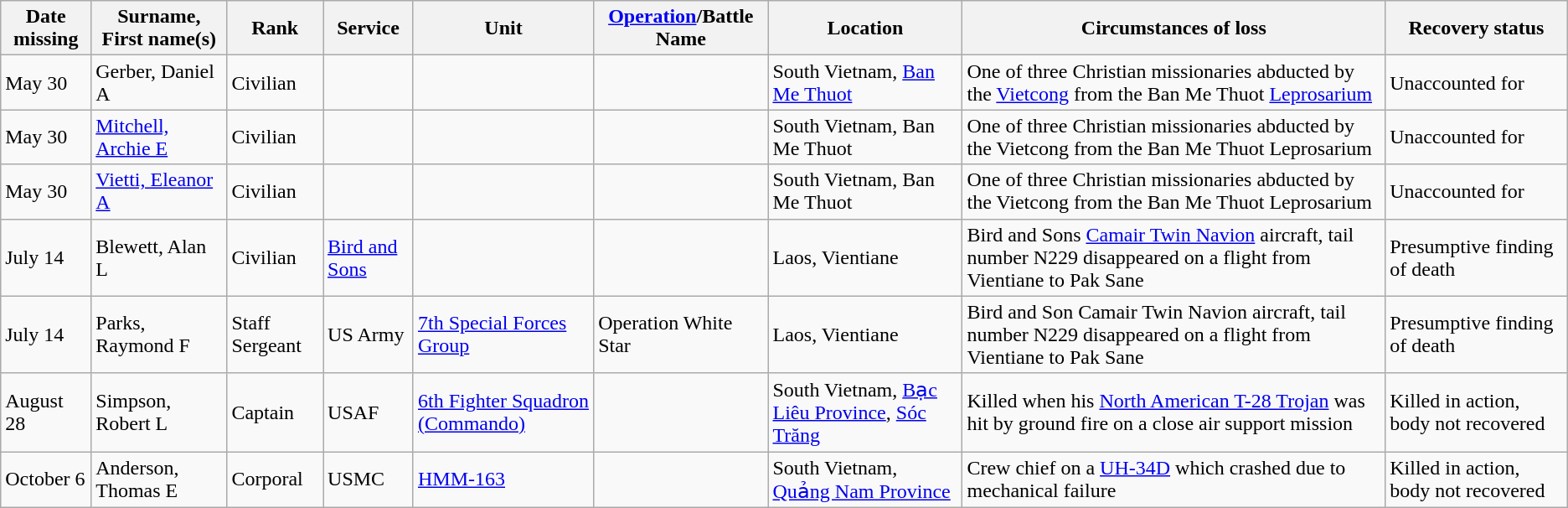<table class="wikitable sortable">
<tr>
<th>Date missing</th>
<th>Surname, First name(s)</th>
<th>Rank</th>
<th>Service</th>
<th>Unit</th>
<th><a href='#'>Operation</a>/Battle Name</th>
<th>Location</th>
<th>Circumstances of loss</th>
<th>Recovery status</th>
</tr>
<tr>
<td>May 30</td>
<td>Gerber, Daniel A</td>
<td>Civilian</td>
<td></td>
<td></td>
<td></td>
<td>South Vietnam, <a href='#'>Ban Me Thuot</a></td>
<td>One of three Christian missionaries abducted by the <a href='#'>Vietcong</a> from the Ban Me Thuot <a href='#'>Leprosarium</a></td>
<td>Unaccounted for</td>
</tr>
<tr>
<td>May 30</td>
<td><a href='#'>Mitchell, Archie E</a></td>
<td>Civilian</td>
<td></td>
<td></td>
<td></td>
<td>South Vietnam, Ban Me Thuot</td>
<td>One of three Christian missionaries abducted by the Vietcong from the Ban Me Thuot Leprosarium</td>
<td>Unaccounted for</td>
</tr>
<tr>
<td>May 30</td>
<td><a href='#'>Vietti, Eleanor A</a></td>
<td>Civilian</td>
<td></td>
<td></td>
<td></td>
<td>South Vietnam, Ban Me Thuot</td>
<td>One of three Christian missionaries abducted by the Vietcong from the Ban Me Thuot Leprosarium</td>
<td>Unaccounted for</td>
</tr>
<tr>
<td>July 14</td>
<td>Blewett, Alan L</td>
<td>Civilian</td>
<td><a href='#'>Bird and Sons</a></td>
<td></td>
<td></td>
<td>Laos, Vientiane</td>
<td>Bird and Sons <a href='#'>Camair Twin Navion</a> aircraft, tail number N229 disappeared on a flight from Vientiane to Pak Sane</td>
<td>Presumptive finding of death</td>
</tr>
<tr>
<td>July 14</td>
<td>Parks, Raymond F</td>
<td>Staff Sergeant</td>
<td>US Army</td>
<td><a href='#'>7th Special Forces Group</a></td>
<td>Operation White Star</td>
<td>Laos, Vientiane</td>
<td>Bird and Son Camair Twin Navion aircraft, tail number N229 disappeared on a flight from Vientiane to Pak Sane</td>
<td>Presumptive finding of death</td>
</tr>
<tr>
<td>August 28</td>
<td>Simpson, Robert L</td>
<td>Captain</td>
<td>USAF</td>
<td><a href='#'>6th Fighter Squadron (Commando)</a></td>
<td></td>
<td>South Vietnam, <a href='#'>Bạc Liêu Province</a>, <a href='#'>Sóc Trăng</a></td>
<td>Killed when his <a href='#'>North American T-28 Trojan</a> was hit by ground fire on a close air support mission</td>
<td>Killed in action, body not recovered</td>
</tr>
<tr>
<td>October 6</td>
<td>Anderson, Thomas E</td>
<td>Corporal</td>
<td>USMC</td>
<td><a href='#'>HMM-163</a></td>
<td></td>
<td>South Vietnam, <a href='#'>Quảng Nam Province</a></td>
<td>Crew chief on a <a href='#'>UH-34D</a> which crashed due to mechanical failure</td>
<td>Killed in action, body not recovered</td>
</tr>
</table>
